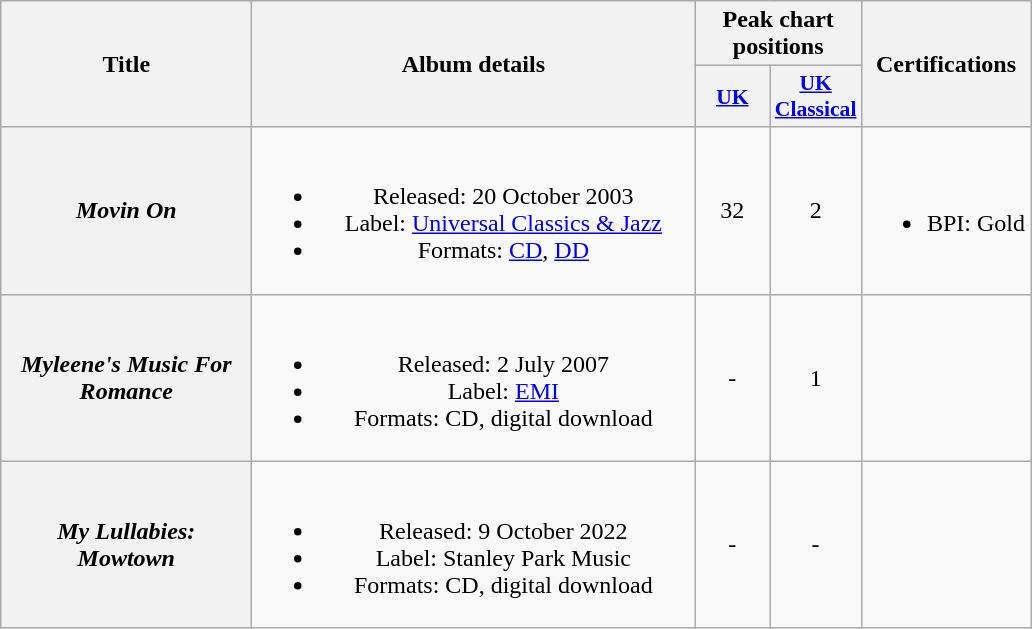<table class="wikitable plainrowheaders" style="text-align:center;">
<tr>
<th scope="col" rowspan="2" style="width:10em;">Title</th>
<th scope="col" rowspan="2" style="width:18em;">Album details</th>
<th scope="col" colspan="2">Peak chart positions</th>
<th scope="col" rowspan="2">Certifications</th>
</tr>
<tr>
<th scope="col" style="width:3em;font-size:90%;"><a href='#'>UK</a><br></th>
<th scope="col" style="width:3em;font-size:90%;"><a href='#'>UK<br>Classical</a></th>
</tr>
<tr>
<th scope="row"><em>Movin On</em></th>
<td><br><ul><li>Released: 20 October 2003</li><li>Label: <a href='#'>Universal Classics & Jazz</a></li><li>Formats: <a href='#'>CD</a>, <a href='#'>DD</a></li></ul></td>
<td>32</td>
<td>2</td>
<td><br><ul><li>BPI: Gold</li></ul></td>
</tr>
<tr>
<th scope="row"><em>Myleene's Music For Romance</em></th>
<td><br><ul><li>Released: 2 July 2007</li><li>Label: <a href='#'>EMI</a></li><li>Formats: CD, digital download</li></ul></td>
<td>-</td>
<td>1</td>
<td></td>
</tr>
<tr>
<th scope="row"><em>My Lullabies: Mowtown</em></th>
<td><br><ul><li>Released: 9 October 2022</li><li>Label: Stanley Park Music</li><li>Formats: CD, digital download</li></ul></td>
<td>-</td>
<td>-</td>
<td></td>
</tr>
</table>
